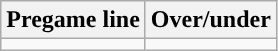<table class="wikitable">
<tr align="center">
<th>Pregame line</th>
<th>Over/under</th>
</tr>
<tr align="center">
<td></td>
<td></td>
</tr>
</table>
